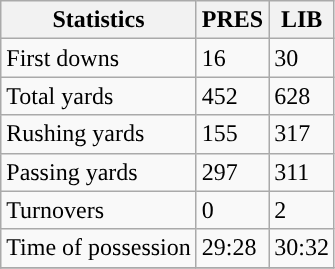<table class="wikitable">
<tr>
<th>Statistics</th>
<th>PRES</th>
<th>LIB</th>
</tr>
<tr>
<td>First downs</td>
<td>16</td>
<td>30</td>
</tr>
<tr>
<td>Total yards</td>
<td>452</td>
<td>628</td>
</tr>
<tr>
<td>Rushing yards</td>
<td>155</td>
<td>317</td>
</tr>
<tr>
<td>Passing yards</td>
<td>297</td>
<td>311</td>
</tr>
<tr>
<td>Turnovers</td>
<td>0</td>
<td>2</td>
</tr>
<tr>
<td>Time of possession</td>
<td>29:28</td>
<td>30:32</td>
</tr>
<tr>
</tr>
</table>
